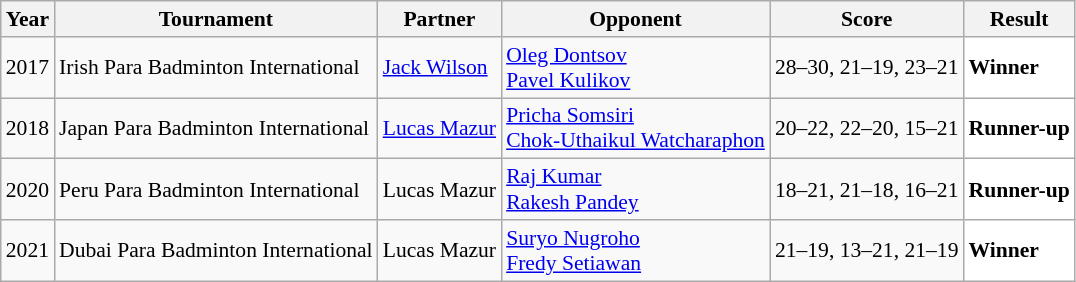<table class="sortable wikitable" style="font-size: 90%;">
<tr>
<th>Year</th>
<th>Tournament</th>
<th>Partner</th>
<th>Opponent</th>
<th>Score</th>
<th>Result</th>
</tr>
<tr>
<td align="center">2017</td>
<td align="left">Irish Para Badminton International</td>
<td align="left"> <a href='#'>Jack Wilson</a></td>
<td align="left"> <a href='#'>Oleg Dontsov</a><br> <a href='#'>Pavel Kulikov</a></td>
<td align="left">28–30, 21–19, 23–21</td>
<td style="text-align:left; background:white"> <strong>Winner</strong></td>
</tr>
<tr>
<td align="center">2018</td>
<td align="left">Japan Para Badminton International</td>
<td align="left"> <a href='#'>Lucas Mazur</a></td>
<td align="left"> <a href='#'>Pricha Somsiri</a><br> <a href='#'>Chok-Uthaikul Watcharaphon</a></td>
<td align="left">20–22, 22–20, 15–21</td>
<td style="text-align:left; background:white"> <strong>Runner-up</strong></td>
</tr>
<tr>
<td align="center">2020</td>
<td align="left">Peru Para Badminton International</td>
<td align="left"> Lucas Mazur</td>
<td align="left"> <a href='#'>Raj Kumar</a><br> <a href='#'>Rakesh Pandey</a></td>
<td align="left">18–21, 21–18, 16–21</td>
<td style="text-align:left; background:white"> <strong>Runner-up</strong></td>
</tr>
<tr>
<td align="center">2021</td>
<td align="left">Dubai Para Badminton International</td>
<td align="left"> Lucas Mazur</td>
<td align="left"> <a href='#'>Suryo Nugroho</a><br> <a href='#'>Fredy Setiawan</a></td>
<td align="left">21–19, 13–21, 21–19</td>
<td style="text-align:left; background:white"> <strong>Winner</strong></td>
</tr>
</table>
